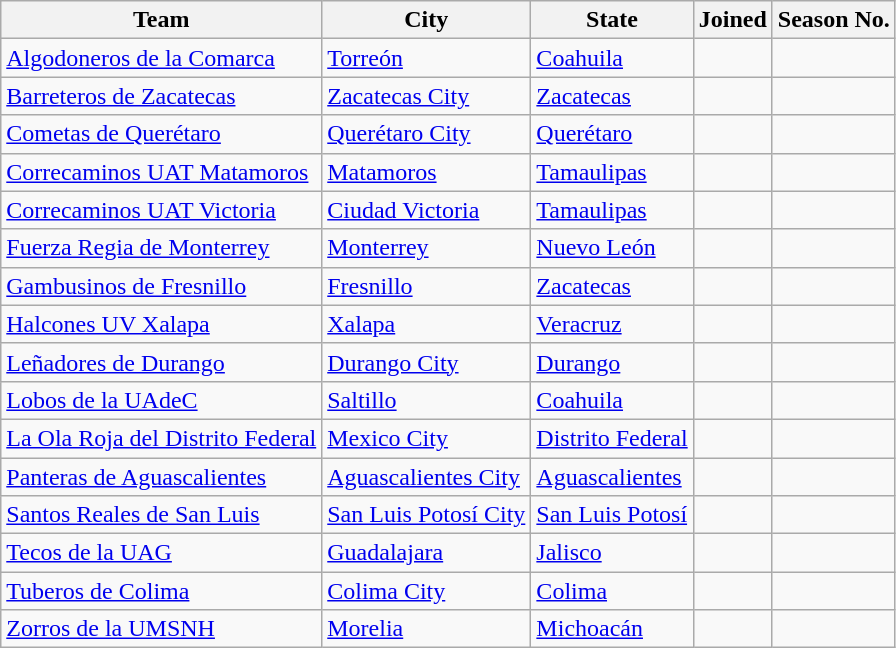<table class="wikitable sortable">
<tr>
<th>Team</th>
<th>City</th>
<th>State</th>
<th>Joined</th>
<th>Season No.</th>
</tr>
<tr>
<td><a href='#'>Algodoneros de la Comarca</a></td>
<td><a href='#'>Torreón</a></td>
<td><a href='#'>Coahuila</a></td>
<td></td>
<td></td>
</tr>
<tr>
<td><a href='#'>Barreteros de Zacatecas</a></td>
<td><a href='#'>Zacatecas City</a></td>
<td><a href='#'>Zacatecas</a></td>
<td></td>
<td></td>
</tr>
<tr>
<td><a href='#'>Cometas de Querétaro</a></td>
<td><a href='#'>Querétaro City</a></td>
<td><a href='#'>Querétaro</a></td>
<td></td>
<td></td>
</tr>
<tr>
<td><a href='#'>Correcaminos UAT Matamoros</a></td>
<td><a href='#'>Matamoros</a></td>
<td><a href='#'>Tamaulipas</a></td>
<td></td>
<td></td>
</tr>
<tr>
<td><a href='#'>Correcaminos UAT Victoria</a></td>
<td><a href='#'>Ciudad Victoria</a></td>
<td><a href='#'>Tamaulipas</a></td>
<td></td>
<td></td>
</tr>
<tr>
<td><a href='#'>Fuerza Regia de Monterrey</a></td>
<td><a href='#'>Monterrey</a></td>
<td><a href='#'>Nuevo León</a></td>
<td></td>
<td></td>
</tr>
<tr>
<td><a href='#'>Gambusinos de Fresnillo</a></td>
<td><a href='#'>Fresnillo</a></td>
<td><a href='#'>Zacatecas</a></td>
<td></td>
<td></td>
</tr>
<tr>
<td><a href='#'>Halcones UV Xalapa</a></td>
<td><a href='#'>Xalapa</a></td>
<td><a href='#'>Veracruz</a></td>
<td></td>
<td></td>
</tr>
<tr>
<td><a href='#'>Leñadores de Durango</a></td>
<td><a href='#'>Durango City</a></td>
<td><a href='#'>Durango</a></td>
<td></td>
<td></td>
</tr>
<tr>
<td><a href='#'>Lobos de la UAdeC</a></td>
<td><a href='#'>Saltillo</a></td>
<td><a href='#'>Coahuila</a></td>
<td></td>
<td></td>
</tr>
<tr>
<td><a href='#'>La Ola Roja del Distrito Federal</a></td>
<td><a href='#'>Mexico City</a></td>
<td><a href='#'>Distrito Federal</a></td>
<td></td>
<td></td>
</tr>
<tr>
<td><a href='#'>Panteras de Aguascalientes</a></td>
<td><a href='#'>Aguascalientes City</a></td>
<td><a href='#'>Aguascalientes</a></td>
<td></td>
<td></td>
</tr>
<tr>
<td><a href='#'>Santos Reales de San Luis</a></td>
<td><a href='#'>San Luis Potosí City</a></td>
<td><a href='#'>San Luis Potosí</a></td>
<td></td>
<td></td>
</tr>
<tr>
<td><a href='#'>Tecos de la UAG</a></td>
<td><a href='#'>Guadalajara</a></td>
<td><a href='#'>Jalisco</a></td>
<td></td>
<td></td>
</tr>
<tr>
<td><a href='#'>Tuberos de Colima</a></td>
<td><a href='#'>Colima City</a></td>
<td><a href='#'>Colima</a></td>
<td></td>
<td></td>
</tr>
<tr>
<td><a href='#'>Zorros de la UMSNH</a></td>
<td><a href='#'>Morelia</a></td>
<td><a href='#'>Michoacán</a></td>
<td></td>
<td></td>
</tr>
</table>
